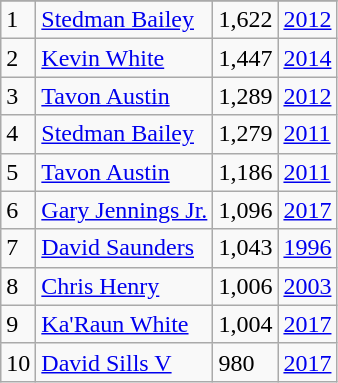<table class="wikitable">
<tr>
</tr>
<tr>
<td>1</td>
<td><a href='#'>Stedman Bailey</a></td>
<td>1,622</td>
<td><a href='#'>2012</a></td>
</tr>
<tr>
<td>2</td>
<td><a href='#'>Kevin White</a></td>
<td>1,447</td>
<td><a href='#'>2014</a></td>
</tr>
<tr>
<td>3</td>
<td><a href='#'>Tavon Austin</a></td>
<td>1,289</td>
<td><a href='#'>2012</a></td>
</tr>
<tr>
<td>4</td>
<td><a href='#'>Stedman Bailey</a></td>
<td>1,279</td>
<td><a href='#'>2011</a></td>
</tr>
<tr>
<td>5</td>
<td><a href='#'>Tavon Austin</a></td>
<td>1,186</td>
<td><a href='#'>2011</a></td>
</tr>
<tr>
<td>6</td>
<td><a href='#'>Gary Jennings Jr.</a></td>
<td>1,096</td>
<td><a href='#'>2017</a></td>
</tr>
<tr>
<td>7</td>
<td><a href='#'>David Saunders</a></td>
<td>1,043</td>
<td><a href='#'>1996</a></td>
</tr>
<tr>
<td>8</td>
<td><a href='#'>Chris Henry</a></td>
<td>1,006</td>
<td><a href='#'>2003</a></td>
</tr>
<tr>
<td>9</td>
<td><a href='#'>Ka'Raun White</a></td>
<td>1,004</td>
<td><a href='#'>2017</a></td>
</tr>
<tr>
<td>10</td>
<td><a href='#'>David Sills V</a></td>
<td>980</td>
<td><a href='#'>2017</a></td>
</tr>
</table>
